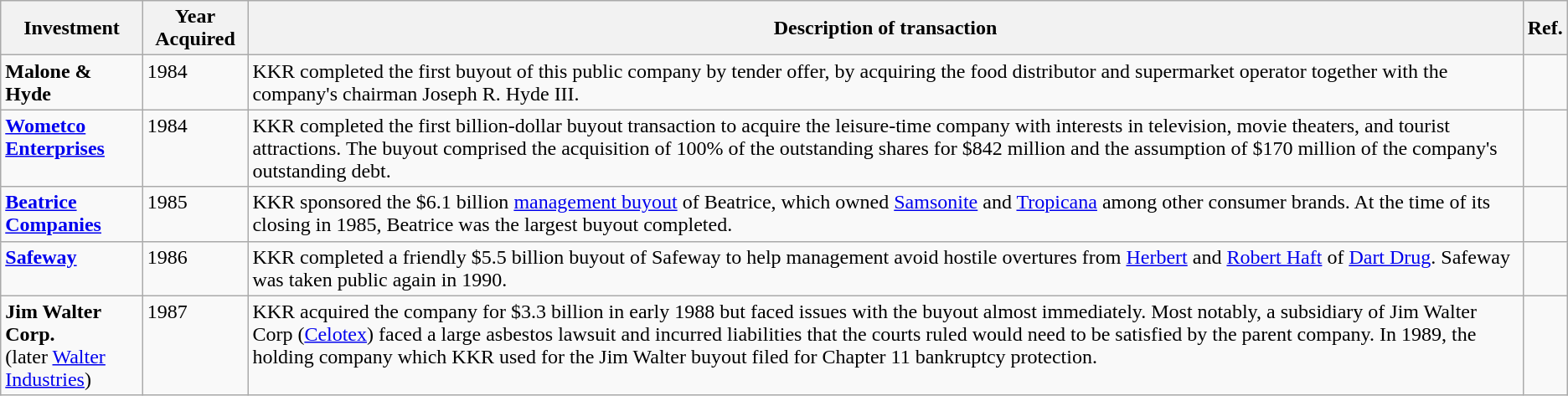<table class="wikitable">
<tr>
<th>Investment</th>
<th style="width:auto">Year Acquired</th>
<th>Description of transaction</th>
<th style="width:auto">Ref.</th>
</tr>
<tr valign=top>
<td><strong>Malone & Hyde</strong></td>
<td>1984</td>
<td>KKR completed the first buyout of this public company by tender offer, by acquiring the food distributor and supermarket operator together with the company's chairman Joseph R. Hyde III.</td>
<td></td>
</tr>
<tr valign=top>
<td><strong><a href='#'>Wometco Enterprises</a></strong></td>
<td>1984</td>
<td style="width:"74%"; vertical-align:top;">KKR completed the first billion-dollar buyout transaction to acquire the leisure-time company with interests in television, movie theaters, and tourist attractions. The buyout comprised the acquisition of 100% of the outstanding shares for $842 million and the assumption of $170 million of the company's outstanding debt.</td>
<td></td>
</tr>
<tr valign=top>
<td><strong><a href='#'>Beatrice Companies</a></strong></td>
<td>1985</td>
<td>KKR sponsored the $6.1 billion <a href='#'>management buyout</a> of Beatrice, which owned <a href='#'>Samsonite</a> and <a href='#'>Tropicana</a> among other consumer brands. At the time of its closing in 1985, Beatrice was the largest buyout completed.</td>
<td></td>
</tr>
<tr valign=top>
<td><strong><a href='#'>Safeway</a></strong></td>
<td>1986</td>
<td style="width:"74%"; vertical-align:top;">KKR completed a friendly $5.5 billion buyout of Safeway to help management avoid hostile overtures from <a href='#'>Herbert</a> and <a href='#'>Robert Haft</a> of <a href='#'>Dart Drug</a>. Safeway was taken public again in 1990.</td>
<td></td>
</tr>
<tr valign=top>
<td><strong>Jim Walter Corp.</strong><br>(later <a href='#'>Walter Industries</a>)</td>
<td>1987</td>
<td style="width:"74%"; vertical-align:top;">KKR acquired the company for $3.3 billion in early 1988 but faced issues with the buyout almost immediately. Most notably, a subsidiary of Jim Walter Corp (<a href='#'>Celotex</a>) faced a large asbestos lawsuit and incurred liabilities that the courts ruled would need to be satisfied by the parent company. In 1989, the holding company which KKR used for the Jim Walter buyout filed for Chapter 11 bankruptcy protection.</td>
<td></td>
</tr>
</table>
